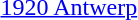<table>
<tr>
<td><a href='#'>1920 Antwerp</a><br></td>
<td></td>
<td></td>
<td></td>
</tr>
</table>
